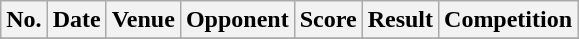<table class="wikitable sortable">
<tr>
<th scope="col">No.</th>
<th scope="col">Date</th>
<th scope="col">Venue</th>
<th scope="col">Opponent</th>
<th scope="col">Score</th>
<th scope="col">Result</th>
<th scope="col">Competition</th>
</tr>
<tr>
</tr>
</table>
